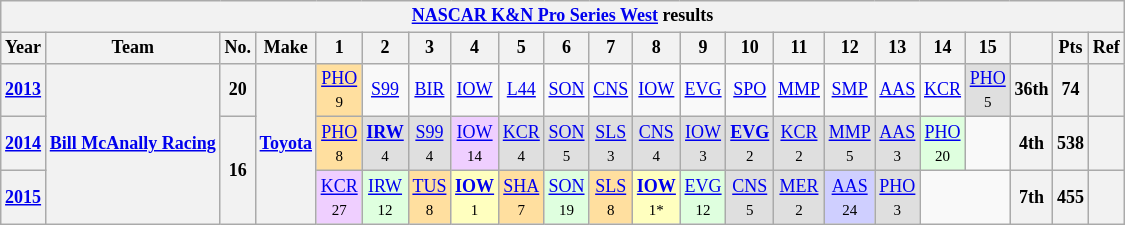<table class="wikitable" style="text-align:center; font-size:75%">
<tr>
<th colspan=23><a href='#'>NASCAR K&N Pro Series West</a> results</th>
</tr>
<tr>
<th>Year</th>
<th>Team</th>
<th>No.</th>
<th>Make</th>
<th>1</th>
<th>2</th>
<th>3</th>
<th>4</th>
<th>5</th>
<th>6</th>
<th>7</th>
<th>8</th>
<th>9</th>
<th>10</th>
<th>11</th>
<th>12</th>
<th>13</th>
<th>14</th>
<th>15</th>
<th></th>
<th>Pts</th>
<th>Ref</th>
</tr>
<tr>
<th><a href='#'>2013</a></th>
<th rowspan=3><a href='#'>Bill McAnally Racing</a></th>
<th>20</th>
<th rowspan=3><a href='#'>Toyota</a></th>
<td style="background-color:#FFDF9F"><a href='#'>PHO</a><br><small>9</small></td>
<td><a href='#'>S99</a></td>
<td><a href='#'>BIR</a></td>
<td><a href='#'>IOW</a></td>
<td><a href='#'>L44</a></td>
<td><a href='#'>SON</a></td>
<td><a href='#'>CNS</a></td>
<td><a href='#'>IOW</a></td>
<td><a href='#'>EVG</a></td>
<td><a href='#'>SPO</a></td>
<td><a href='#'>MMP</a></td>
<td><a href='#'>SMP</a></td>
<td><a href='#'>AAS</a></td>
<td><a href='#'>KCR</a></td>
<td style="background-color:#DFDFDF"><a href='#'>PHO</a><br><small>5</small></td>
<th>36th</th>
<th>74</th>
<th></th>
</tr>
<tr>
<th><a href='#'>2014</a></th>
<th rowspan=2>16</th>
<td style="background-color:#FFDF9F"><a href='#'>PHO</a><br><small>8</small></td>
<td style="background-color:#DFDFDF"><strong><a href='#'>IRW</a></strong><br><small>4</small></td>
<td style="background-color:#DFDFDF"><a href='#'>S99</a><br><small>4</small></td>
<td style="background-color:#EFCFFF"><a href='#'>IOW</a><br><small>14</small></td>
<td style="background-color:#DFDFDF"><a href='#'>KCR</a><br><small>4</small></td>
<td style="background-color:#DFDFDF"><a href='#'>SON</a><br><small>5</small></td>
<td style="background-color:#DFDFDF"><a href='#'>SLS</a><br><small>3</small></td>
<td style="background-color:#DFDFDF"><a href='#'>CNS</a><br><small>4</small></td>
<td style="background-color:#DFDFDF"><a href='#'>IOW</a><br><small>3</small></td>
<td style="background-color:#DFDFDF"><strong><a href='#'>EVG</a></strong><br><small>2</small></td>
<td style="background-color:#DFDFDF"><a href='#'>KCR</a><br><small>2</small></td>
<td style="background-color:#DFDFDF"><a href='#'>MMP</a><br><small>5</small></td>
<td style="background-color:#DFDFDF"><a href='#'>AAS</a><br><small>3</small></td>
<td style="background-color:#DFFFDF"><a href='#'>PHO</a><br><small>20</small></td>
<td></td>
<th>4th</th>
<th>538</th>
<th></th>
</tr>
<tr>
<th><a href='#'>2015</a></th>
<td style="background-color:#EFCFFF"><a href='#'>KCR</a><br><small>27</small></td>
<td style="background-color:#DFFFDF"><a href='#'>IRW</a><br><small>12</small></td>
<td style="background-color:#FFDF9F"><a href='#'>TUS</a><br><small>8</small></td>
<td style="background-color:#FFFFBF"><strong><a href='#'>IOW</a></strong><br><small>1</small></td>
<td style="background-color:#FFDF9F"><a href='#'>SHA</a><br><small>7</small></td>
<td style="background-color:#DFFFDF"><a href='#'>SON</a><br><small>19</small></td>
<td style="background-color:#FFDF9F"><a href='#'>SLS</a><br><small>8</small></td>
<td style="background-color:#FFFFBF"><strong><a href='#'>IOW</a></strong><br><small>1*</small></td>
<td style="background-color:#DFFFDF"><a href='#'>EVG</a><br><small>12</small></td>
<td style="background-color:#DFDFDF"><a href='#'>CNS</a><br><small>5</small></td>
<td style="background-color:#DFDFDF"><a href='#'>MER</a><br><small>2</small></td>
<td style="background-color:#CFCFFF"><a href='#'>AAS</a><br><small>24</small></td>
<td style="background-color:#DFDFDF"><a href='#'>PHO</a><br><small>3</small></td>
<td colspan=2></td>
<th>7th</th>
<th>455</th>
<th></th>
</tr>
</table>
